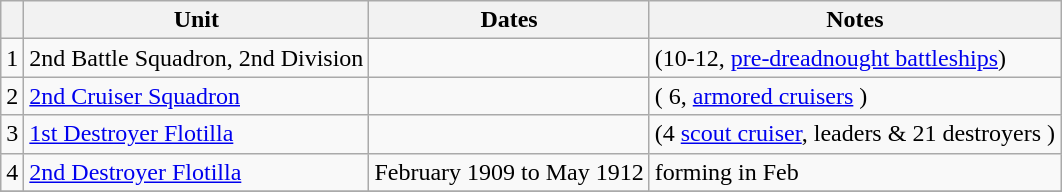<table class=wikitable>
<tr>
<th></th>
<th>Unit</th>
<th>Dates</th>
<th>Notes</th>
</tr>
<tr>
<td>1</td>
<td>2nd Battle Squadron, 2nd Division</td>
<td></td>
<td>(10-12, <a href='#'>pre-dreadnought battleships</a>)</td>
</tr>
<tr>
<td>2</td>
<td><a href='#'>2nd Cruiser Squadron</a></td>
<td></td>
<td>( 6, <a href='#'>armored cruisers</a> )</td>
</tr>
<tr>
<td>3</td>
<td><a href='#'>1st Destroyer Flotilla</a></td>
<td></td>
<td>(4 <a href='#'>scout cruiser</a>, leaders & 21 destroyers )</td>
</tr>
<tr>
<td>4</td>
<td><a href='#'>2nd Destroyer Flotilla</a></td>
<td>February 1909 to May 1912</td>
<td>forming in Feb</td>
</tr>
<tr>
</tr>
</table>
